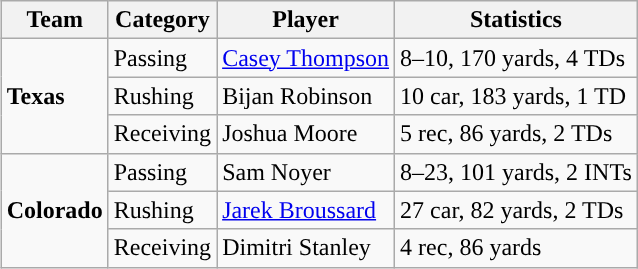<table class="wikitable" style="float: right;">
<tr>
<th>Team</th>
<th>Category</th>
<th>Player</th>
<th>Statistics</th>
</tr>
<tr>
<td rowspan=3><strong>Texas</strong></td>
<td>Passing</td>
<td><a href='#'>Casey Thompson</a></td>
<td>8–10, 170 yards, 4 TDs</td>
</tr>
<tr>
<td>Rushing</td>
<td>Bijan Robinson</td>
<td>10 car, 183 yards, 1 TD</td>
</tr>
<tr>
<td>Receiving</td>
<td>Joshua Moore</td>
<td>5 rec, 86 yards, 2 TDs</td>
</tr>
<tr>
<td rowspan=3><strong>Colorado</strong></td>
<td>Passing</td>
<td>Sam Noyer</td>
<td>8–23, 101 yards, 2 INTs</td>
</tr>
<tr>
<td>Rushing</td>
<td><a href='#'>Jarek Broussard</a></td>
<td>27 car, 82 yards, 2 TDs</td>
</tr>
<tr>
<td>Receiving</td>
<td>Dimitri Stanley</td>
<td>4 rec, 86 yards</td>
</tr>
</table>
